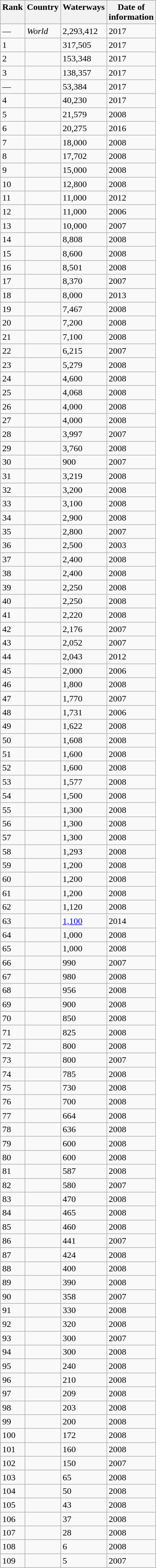<table class="sortable wikitable">
<tr bgcolor="#ececec" valign=top>
<th>Rank</th>
<th>Country</th>
<th>Waterways</th>
<th>Date of <br> information</th>
</tr>
<tr>
<td>—</td>
<td><em>World</em></td>
<td>2,293,412</td>
<td>2017</td>
</tr>
<tr>
<td>1</td>
<td></td>
<td>317,505</td>
<td>2017</td>
</tr>
<tr>
<td>2</td>
<td></td>
<td>153,348</td>
<td>2017</td>
</tr>
<tr>
<td>3</td>
<td></td>
<td>138,357</td>
<td>2017</td>
</tr>
<tr>
<td>—</td>
<td></td>
<td>53,384</td>
<td>2017</td>
</tr>
<tr>
<td>4</td>
<td></td>
<td>40,230</td>
<td>2017</td>
</tr>
<tr>
<td>5</td>
<td></td>
<td>21,579</td>
<td>2008</td>
</tr>
<tr>
<td>6</td>
<td></td>
<td>20,275</td>
<td>2016</td>
</tr>
<tr>
<td>7</td>
<td></td>
<td>18,000</td>
<td>2008</td>
</tr>
<tr>
<td>8</td>
<td></td>
<td>17,702</td>
<td>2008</td>
</tr>
<tr>
<td>9</td>
<td></td>
<td>15,000</td>
<td>2008</td>
</tr>
<tr>
<td>10</td>
<td></td>
<td>12,800</td>
<td>2008</td>
</tr>
<tr>
<td>11</td>
<td></td>
<td>11,000</td>
<td>2012</td>
</tr>
<tr>
<td>12</td>
<td></td>
<td>11,000</td>
<td>2006</td>
</tr>
<tr>
<td>13</td>
<td></td>
<td>10,000</td>
<td>2007</td>
</tr>
<tr>
<td>14</td>
<td></td>
<td>8,808</td>
<td>2008</td>
</tr>
<tr>
<td>15</td>
<td></td>
<td>8,600</td>
<td>2008</td>
</tr>
<tr>
<td>16</td>
<td></td>
<td>8,501</td>
<td>2008</td>
</tr>
<tr>
<td>17</td>
<td></td>
<td>8,370</td>
<td>2007</td>
</tr>
<tr>
<td>18</td>
<td></td>
<td>8,000</td>
<td>2013</td>
</tr>
<tr>
<td>19</td>
<td></td>
<td>7,467</td>
<td>2008</td>
</tr>
<tr>
<td>20</td>
<td></td>
<td>7,200</td>
<td>2008</td>
</tr>
<tr>
<td>21</td>
<td></td>
<td>7,100</td>
<td>2008</td>
</tr>
<tr>
<td>22</td>
<td></td>
<td>6,215</td>
<td>2007</td>
</tr>
<tr>
<td>23</td>
<td></td>
<td>5,279</td>
<td>2008</td>
</tr>
<tr>
<td>24</td>
<td></td>
<td>4,600</td>
<td>2008</td>
</tr>
<tr>
<td>25</td>
<td></td>
<td>4,068</td>
<td>2008</td>
</tr>
<tr>
<td>26</td>
<td></td>
<td>4,000</td>
<td>2008</td>
</tr>
<tr>
<td>27</td>
<td></td>
<td>4,000</td>
<td>2008</td>
</tr>
<tr>
<td>28</td>
<td></td>
<td>3,997</td>
<td>2007</td>
</tr>
<tr>
<td>29</td>
<td></td>
<td>3,760</td>
<td>2008</td>
</tr>
<tr>
<td>30</td>
<td></td>
<td>900</td>
<td>2007</td>
</tr>
<tr>
<td>31</td>
<td></td>
<td>3,219</td>
<td>2008</td>
</tr>
<tr>
<td>32</td>
<td></td>
<td>3,200</td>
<td>2008</td>
</tr>
<tr>
<td>33</td>
<td></td>
<td>3,100</td>
<td>2008</td>
</tr>
<tr>
<td>34</td>
<td></td>
<td>2,900</td>
<td>2008</td>
</tr>
<tr>
<td>35</td>
<td></td>
<td>2,800</td>
<td>2007</td>
</tr>
<tr>
<td>36</td>
<td></td>
<td>2,500</td>
<td>2003</td>
</tr>
<tr>
<td>37</td>
<td></td>
<td>2,400</td>
<td>2008</td>
</tr>
<tr>
<td>38</td>
<td></td>
<td>2,400</td>
<td>2008</td>
</tr>
<tr>
<td>39</td>
<td></td>
<td>2,250</td>
<td>2008</td>
</tr>
<tr>
<td>40</td>
<td></td>
<td>2,250</td>
<td>2008</td>
</tr>
<tr>
<td>41</td>
<td></td>
<td>2,220</td>
<td>2008</td>
</tr>
<tr>
<td>42</td>
<td></td>
<td>2,176</td>
<td>2007</td>
</tr>
<tr>
<td>43</td>
<td></td>
<td>2,052</td>
<td>2007</td>
</tr>
<tr>
<td>44</td>
<td></td>
<td>2,043</td>
<td>2012</td>
</tr>
<tr>
<td>45</td>
<td></td>
<td>2,000</td>
<td>2006</td>
</tr>
<tr>
<td>46</td>
<td></td>
<td>1,800</td>
<td>2008</td>
</tr>
<tr>
<td>47</td>
<td></td>
<td>1,770</td>
<td>2007</td>
</tr>
<tr>
<td>48</td>
<td></td>
<td>1,731</td>
<td>2006</td>
</tr>
<tr>
<td>49</td>
<td></td>
<td>1,622</td>
<td>2008</td>
</tr>
<tr>
<td>50</td>
<td></td>
<td>1,608</td>
<td>2008</td>
</tr>
<tr>
<td>51</td>
<td></td>
<td>1,600</td>
<td>2008</td>
</tr>
<tr>
<td>52</td>
<td></td>
<td>1,600</td>
<td>2008</td>
</tr>
<tr>
<td>53</td>
<td></td>
<td>1,577</td>
<td>2008</td>
</tr>
<tr>
<td>54</td>
<td></td>
<td>1,500</td>
<td>2008</td>
</tr>
<tr>
<td>55</td>
<td></td>
<td>1,300</td>
<td>2008</td>
</tr>
<tr>
<td>56</td>
<td></td>
<td>1,300</td>
<td>2008</td>
</tr>
<tr>
<td>57</td>
<td></td>
<td>1,300</td>
<td>2008</td>
</tr>
<tr>
<td>58</td>
<td></td>
<td>1,293</td>
<td>2008</td>
</tr>
<tr>
<td>59</td>
<td></td>
<td>1,200</td>
<td>2008</td>
</tr>
<tr>
<td>60</td>
<td></td>
<td>1,200</td>
<td>2008</td>
</tr>
<tr>
<td>61</td>
<td></td>
<td>1,200</td>
<td>2008</td>
</tr>
<tr>
<td>62</td>
<td></td>
<td>1,120</td>
<td>2008</td>
</tr>
<tr>
<td>63</td>
<td></td>
<td><a href='#'>1,100</a></td>
<td>2014</td>
</tr>
<tr>
<td>64</td>
<td></td>
<td>1,000</td>
<td>2008</td>
</tr>
<tr>
<td>65</td>
<td></td>
<td>1,000</td>
<td>2008</td>
</tr>
<tr>
<td>66</td>
<td></td>
<td>990</td>
<td>2007</td>
</tr>
<tr>
<td>67</td>
<td></td>
<td>980</td>
<td>2008</td>
</tr>
<tr>
<td>68</td>
<td></td>
<td>956</td>
<td>2008</td>
</tr>
<tr>
<td>69</td>
<td></td>
<td>900</td>
<td>2008</td>
</tr>
<tr>
<td>70</td>
<td></td>
<td>850</td>
<td>2008</td>
</tr>
<tr>
<td>71</td>
<td></td>
<td>825</td>
<td>2008</td>
</tr>
<tr>
<td>72</td>
<td></td>
<td>800</td>
<td>2008</td>
</tr>
<tr>
<td>73</td>
<td></td>
<td>800</td>
<td>2007</td>
</tr>
<tr>
<td>74</td>
<td></td>
<td>785</td>
<td>2008</td>
</tr>
<tr>
<td>75</td>
<td></td>
<td>730</td>
<td>2008</td>
</tr>
<tr>
<td>76</td>
<td></td>
<td>700</td>
<td>2008</td>
</tr>
<tr>
<td>77</td>
<td></td>
<td>664</td>
<td>2008</td>
</tr>
<tr>
<td>78</td>
<td></td>
<td>636</td>
<td>2008</td>
</tr>
<tr>
<td>79</td>
<td></td>
<td>600</td>
<td>2008</td>
</tr>
<tr>
<td>80</td>
<td></td>
<td>600</td>
<td>2008</td>
</tr>
<tr>
<td>81</td>
<td></td>
<td>587</td>
<td>2008</td>
</tr>
<tr>
<td>82</td>
<td></td>
<td>580</td>
<td>2007</td>
</tr>
<tr>
<td>83</td>
<td></td>
<td>470</td>
<td>2008</td>
</tr>
<tr>
<td>84</td>
<td></td>
<td>465</td>
<td>2008</td>
</tr>
<tr>
<td>85</td>
<td></td>
<td>460</td>
<td>2008</td>
</tr>
<tr>
<td>86</td>
<td></td>
<td>441</td>
<td>2007</td>
</tr>
<tr>
<td>87</td>
<td></td>
<td>424</td>
<td>2008</td>
</tr>
<tr>
<td>88</td>
<td></td>
<td>400</td>
<td>2008</td>
</tr>
<tr>
<td>89</td>
<td></td>
<td>390</td>
<td>2008</td>
</tr>
<tr>
<td>90</td>
<td></td>
<td>358</td>
<td>2007</td>
</tr>
<tr>
<td>91</td>
<td></td>
<td>330</td>
<td>2008</td>
</tr>
<tr>
<td>92</td>
<td></td>
<td>320</td>
<td>2008</td>
</tr>
<tr>
<td>93</td>
<td></td>
<td>300</td>
<td>2007</td>
</tr>
<tr>
<td>94</td>
<td></td>
<td>300</td>
<td>2008</td>
</tr>
<tr>
<td>95</td>
<td></td>
<td>240</td>
<td>2008</td>
</tr>
<tr>
<td>96</td>
<td></td>
<td>210</td>
<td>2008</td>
</tr>
<tr>
<td>97</td>
<td></td>
<td>209</td>
<td>2008</td>
</tr>
<tr>
<td>98</td>
<td></td>
<td>203</td>
<td>2008</td>
</tr>
<tr>
<td>99</td>
<td></td>
<td>200</td>
<td>2008</td>
</tr>
<tr>
<td>100</td>
<td></td>
<td>172</td>
<td>2008</td>
</tr>
<tr>
<td>101</td>
<td></td>
<td>160</td>
<td>2008</td>
</tr>
<tr>
<td>102</td>
<td></td>
<td>150</td>
<td>2007</td>
</tr>
<tr>
<td>103</td>
<td></td>
<td>65</td>
<td>2008</td>
</tr>
<tr>
<td>104</td>
<td></td>
<td>50</td>
<td>2008</td>
</tr>
<tr>
<td>105</td>
<td></td>
<td>43</td>
<td>2008</td>
</tr>
<tr>
<td>106</td>
<td></td>
<td>37</td>
<td>2008</td>
</tr>
<tr>
<td>107</td>
<td></td>
<td>28</td>
<td>2008</td>
</tr>
<tr>
<td>108</td>
<td></td>
<td>6</td>
<td>2008</td>
</tr>
<tr>
<td>109</td>
<td></td>
<td>5</td>
<td>2007</td>
</tr>
</table>
